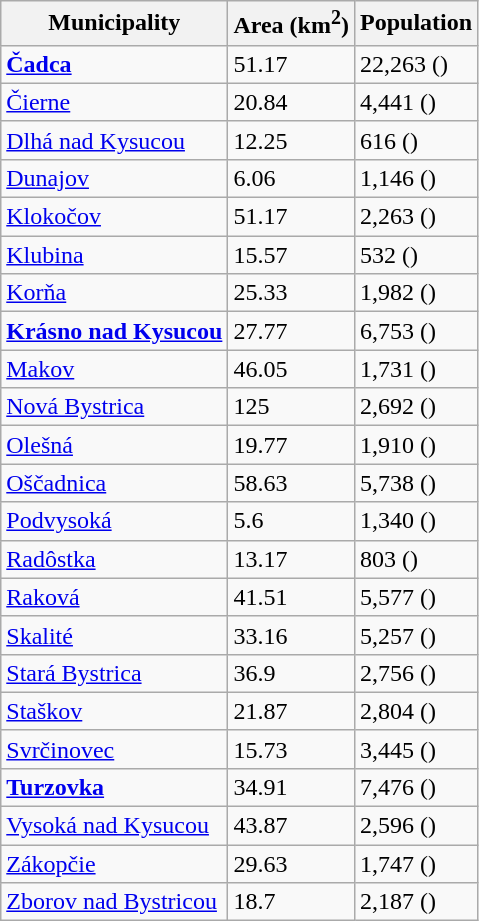<table class="wikitable sortable">
<tr>
<th>Municipality</th>
<th>Area (km<sup>2</sup>)</th>
<th>Population</th>
</tr>
<tr>
<td><strong><a href='#'>Čadca</a></strong></td>
<td>51.17</td>
<td>22,263 ()</td>
</tr>
<tr>
<td><a href='#'>Čierne</a></td>
<td>20.84</td>
<td>4,441 ()</td>
</tr>
<tr>
<td><a href='#'>Dlhá nad Kysucou</a></td>
<td>12.25</td>
<td>616 ()</td>
</tr>
<tr>
<td><a href='#'>Dunajov</a></td>
<td>6.06</td>
<td>1,146 ()</td>
</tr>
<tr>
<td><a href='#'>Klokočov</a></td>
<td>51.17</td>
<td>2,263 ()</td>
</tr>
<tr>
<td><a href='#'>Klubina</a></td>
<td>15.57</td>
<td>532 ()</td>
</tr>
<tr>
<td><a href='#'>Korňa</a></td>
<td>25.33</td>
<td>1,982 ()</td>
</tr>
<tr>
<td><strong><a href='#'>Krásno nad Kysucou</a></strong></td>
<td>27.77</td>
<td>6,753 ()</td>
</tr>
<tr>
<td><a href='#'>Makov</a></td>
<td>46.05</td>
<td>1,731 ()</td>
</tr>
<tr>
<td><a href='#'>Nová Bystrica</a></td>
<td>125</td>
<td>2,692 ()</td>
</tr>
<tr>
<td><a href='#'>Olešná</a></td>
<td>19.77</td>
<td>1,910 ()</td>
</tr>
<tr>
<td><a href='#'>Oščadnica</a></td>
<td>58.63</td>
<td>5,738 ()</td>
</tr>
<tr>
<td><a href='#'>Podvysoká</a></td>
<td>5.6</td>
<td>1,340 ()</td>
</tr>
<tr>
<td><a href='#'>Radôstka</a></td>
<td>13.17</td>
<td>803 ()</td>
</tr>
<tr>
<td><a href='#'>Raková</a></td>
<td>41.51</td>
<td>5,577 ()</td>
</tr>
<tr>
<td><a href='#'>Skalité</a></td>
<td>33.16</td>
<td>5,257 ()</td>
</tr>
<tr>
<td><a href='#'>Stará Bystrica</a></td>
<td>36.9</td>
<td>2,756 ()</td>
</tr>
<tr>
<td><a href='#'>Staškov</a></td>
<td>21.87</td>
<td>2,804 ()</td>
</tr>
<tr>
<td><a href='#'>Svrčinovec</a></td>
<td>15.73</td>
<td>3,445 ()</td>
</tr>
<tr>
<td><strong><a href='#'>Turzovka</a></strong></td>
<td>34.91</td>
<td>7,476 ()</td>
</tr>
<tr>
<td><a href='#'>Vysoká nad Kysucou</a></td>
<td>43.87</td>
<td>2,596 ()</td>
</tr>
<tr>
<td><a href='#'>Zákopčie</a></td>
<td>29.63</td>
<td>1,747 ()</td>
</tr>
<tr>
<td><a href='#'>Zborov nad Bystricou</a></td>
<td>18.7</td>
<td>2,187 ()</td>
</tr>
</table>
